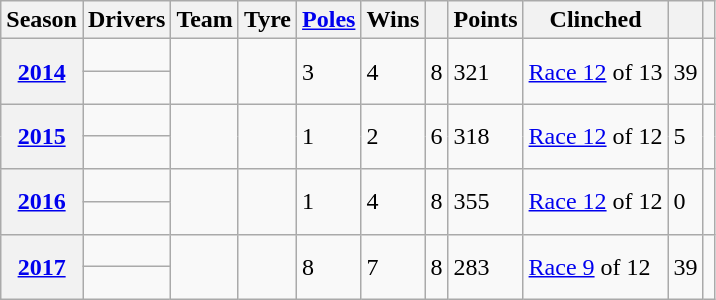<table class="wikitable">
<tr>
<th>Season</th>
<th>Drivers</th>
<th>Team</th>
<th>Tyre</th>
<th><a href='#'>Poles</a></th>
<th>Wins</th>
<th></th>
<th>Points</th>
<th>Clinched</th>
<th></th>
<th></th>
</tr>
<tr>
<th rowspan="2"><a href='#'>2014</a></th>
<td></td>
<td rowspan="2"></td>
<td rowspan="2"></td>
<td rowspan="2">3</td>
<td rowspan="2">4</td>
<td rowspan="2">8</td>
<td rowspan="2">321</td>
<td rowspan="2"><a href='#'>Race 12</a> of 13</td>
<td rowspan="2">39</td>
<td rowspan="2"><br><br></td>
</tr>
<tr>
<td></td>
</tr>
<tr>
<th rowspan="2"><a href='#'>2015</a></th>
<td></td>
<td rowspan="2"></td>
<td rowspan="2"></td>
<td rowspan="2">1</td>
<td rowspan="2">2</td>
<td rowspan="2">6</td>
<td rowspan="2">318</td>
<td rowspan="2"><a href='#'>Race 12</a> of 12</td>
<td rowspan="2">5</td>
<td rowspan="2"><br><br></td>
</tr>
<tr>
<td></td>
</tr>
<tr>
<th rowspan="2"><a href='#'>2016</a></th>
<td></td>
<td rowspan="2"></td>
<td rowspan="2"></td>
<td rowspan="2">1</td>
<td rowspan="2">4</td>
<td rowspan="2">8</td>
<td rowspan="2">355</td>
<td rowspan="2"><a href='#'>Race 12</a> of 12</td>
<td rowspan="2">0</td>
<td rowspan="2"><br><br></td>
</tr>
<tr>
<td></td>
</tr>
<tr>
<th rowspan="2"><a href='#'>2017</a></th>
<td></td>
<td rowspan="2"></td>
<td rowspan="2"></td>
<td rowspan="2">8</td>
<td rowspan="2">7</td>
<td rowspan="2">8</td>
<td rowspan="2">283</td>
<td rowspan="2"><a href='#'>Race 9</a> of 12</td>
<td rowspan="2">39</td>
<td rowspan="2"><br><br></td>
</tr>
<tr>
<td></td>
</tr>
</table>
